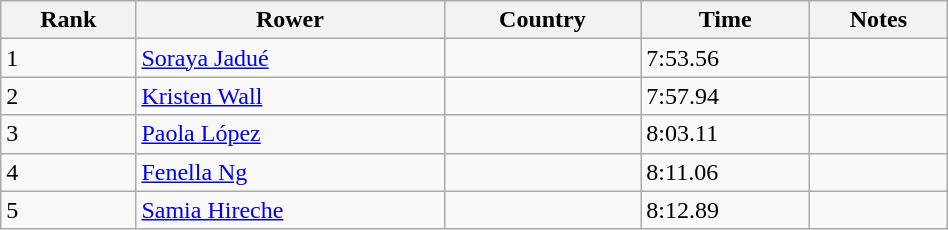<table class="wikitable sortable" width=50%>
<tr>
<th>Rank</th>
<th>Rower</th>
<th>Country</th>
<th>Time</th>
<th>Notes</th>
</tr>
<tr>
<td>1</td>
<td><a href='#'>Soraya Jadué</a></td>
<td></td>
<td>7:53.56</td>
<td></td>
</tr>
<tr>
<td>2</td>
<td><a href='#'>Kristen Wall</a></td>
<td></td>
<td>7:57.94</td>
<td></td>
</tr>
<tr>
<td>3</td>
<td><a href='#'>Paola López</a></td>
<td></td>
<td>8:03.11</td>
<td></td>
</tr>
<tr>
<td>4</td>
<td><a href='#'>Fenella Ng</a></td>
<td></td>
<td>8:11.06</td>
<td></td>
</tr>
<tr>
<td>5</td>
<td><a href='#'>Samia Hireche</a></td>
<td></td>
<td>8:12.89</td>
<td></td>
</tr>
</table>
